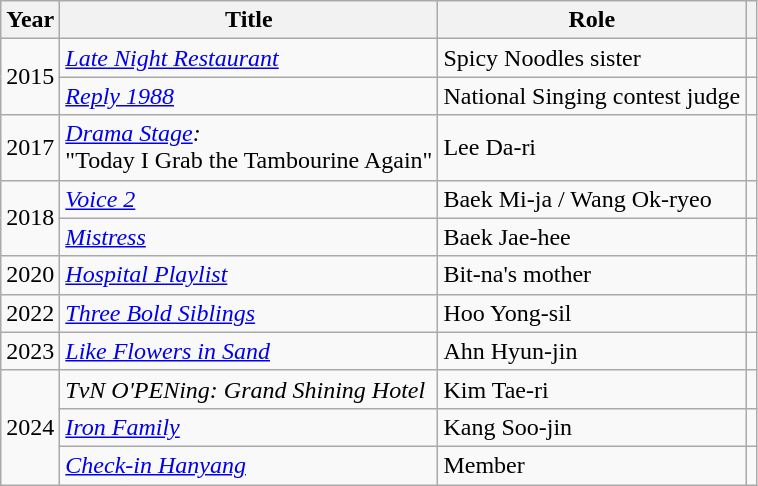<table class="wikitable">
<tr>
<th>Year</th>
<th>Title</th>
<th>Role</th>
<th></th>
</tr>
<tr>
<td rowspan="2">2015</td>
<td><em><a href='#'>Late Night Restaurant</a></em></td>
<td>Spicy Noodles sister</td>
<td></td>
</tr>
<tr>
<td><em><a href='#'>Reply 1988</a></em></td>
<td>National Singing contest judge</td>
<td></td>
</tr>
<tr>
<td>2017</td>
<td><em><a href='#'>Drama Stage</a>:</em><br> "Today I Grab the Tambourine Again"</td>
<td>Lee Da-ri</td>
<td></td>
</tr>
<tr =>
<td rowspan="2">2018</td>
<td><em><a href='#'>Voice 2</a></em></td>
<td>Baek Mi-ja / Wang Ok-ryeo</td>
<td></td>
</tr>
<tr>
<td><em><a href='#'>Mistress</a></em></td>
<td>Baek Jae-hee</td>
<td></td>
</tr>
<tr>
<td>2020</td>
<td><em><a href='#'>Hospital Playlist</a></em></td>
<td>Bit-na's mother</td>
<td></td>
</tr>
<tr>
<td>2022</td>
<td><em><a href='#'>Three Bold Siblings</a></em></td>
<td>Hoo Yong-sil</td>
<td></td>
</tr>
<tr>
<td>2023</td>
<td><em><a href='#'>Like Flowers in Sand</a></em></td>
<td>Ahn Hyun-jin</td>
<td></td>
</tr>
<tr>
<td rowspan="3">2024</td>
<td><em>TvN O'PENing: Grand Shining Hotel</em></td>
<td>Kim Tae-ri</td>
<td></td>
</tr>
<tr>
<td><em><a href='#'>Iron Family</a></em></td>
<td>Kang Soo-jin</td>
<td></td>
</tr>
<tr>
<td><em><a href='#'>Check-in Hanyang</a></em></td>
<td>Member</td>
<td></td>
</tr>
</table>
